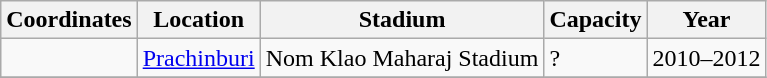<table class="wikitable sortable">
<tr>
<th>Coordinates</th>
<th>Location</th>
<th>Stadium</th>
<th>Capacity</th>
<th>Year</th>
</tr>
<tr>
<td></td>
<td><a href='#'>Prachinburi</a></td>
<td>Nom Klao Maharaj Stadium</td>
<td>?</td>
<td>2010–2012</td>
</tr>
<tr>
</tr>
</table>
